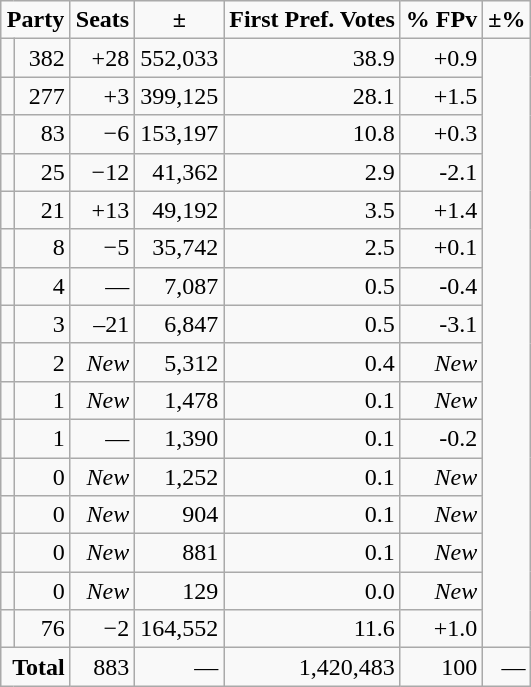<table class="wikitable">
<tr>
<td colspan="2" rowspan="1" align="center" valign="top"><strong>Party</strong></td>
<td valign="top"><strong>Seats</strong></td>
<td valign="top" align="center"><strong>±</strong></td>
<td valign="top"><strong>First Pref. Votes</strong></td>
<td valign="top"><strong>% FPv</strong></td>
<td valign="top" align="center"><strong>±%</strong></td>
</tr>
<tr>
<td></td>
<td align="right">382</td>
<td align="right">+28</td>
<td align="right">552,033</td>
<td align="right">38.9</td>
<td align="right">+0.9</td>
</tr>
<tr>
<td></td>
<td align="right">277</td>
<td align="right">+3</td>
<td align="right">399,125</td>
<td align="right">28.1</td>
<td align="right">+1.5</td>
</tr>
<tr>
<td></td>
<td align="right">83</td>
<td align="right">−6</td>
<td align="right">153,197</td>
<td align="right">10.8</td>
<td align="right">+0.3</td>
</tr>
<tr>
<td></td>
<td align="right">25</td>
<td align="right">−12</td>
<td align="right">41,362</td>
<td align="right">2.9</td>
<td align="right">-2.1</td>
</tr>
<tr>
<td></td>
<td align="right">21</td>
<td align="right">+13</td>
<td align="right">49,192</td>
<td align="right">3.5</td>
<td align="right">+1.4</td>
</tr>
<tr>
<td></td>
<td align="right">8</td>
<td align="right">−5</td>
<td align="right">35,742</td>
<td align="right">2.5</td>
<td align="right">+0.1</td>
</tr>
<tr>
<td></td>
<td align="right">4</td>
<td align="right">—</td>
<td align="right">7,087</td>
<td align="right">0.5</td>
<td align="right">-0.4</td>
</tr>
<tr>
<td></td>
<td align="right">3</td>
<td align="right">–21</td>
<td align="right">6,847</td>
<td align="right">0.5</td>
<td align="right">-3.1</td>
</tr>
<tr>
<td></td>
<td align="right">2</td>
<td align="right"><em>New</em></td>
<td align="right">5,312</td>
<td align="right">0.4</td>
<td align="right"><em>New</em></td>
</tr>
<tr>
<td></td>
<td align="right">1</td>
<td align="right"><em>New</em></td>
<td align="right">1,478</td>
<td align="right">0.1</td>
<td align="right"><em>New</em></td>
</tr>
<tr>
<td></td>
<td align="right">1</td>
<td align="right">—</td>
<td align="right">1,390</td>
<td align="right">0.1</td>
<td align="right">-0.2</td>
</tr>
<tr>
<td></td>
<td align="right">0</td>
<td align="right"><em>New</em></td>
<td align="right">1,252</td>
<td align="right">0.1</td>
<td align="right"><em>New</em></td>
</tr>
<tr>
<td></td>
<td align="right">0</td>
<td align="right"><em>New</em></td>
<td align="right">904</td>
<td align="right">0.1</td>
<td align="right"><em>New</em></td>
</tr>
<tr>
<td></td>
<td align="right">0</td>
<td align="right"><em>New</em></td>
<td align="right">881</td>
<td align="right">0.1</td>
<td align="right"><em>New</em></td>
</tr>
<tr>
<td></td>
<td align="right">0</td>
<td align="right"><em>New</em></td>
<td align="right">129</td>
<td align="right">0.0</td>
<td align="right"><em>New</em></td>
</tr>
<tr>
<td></td>
<td align="right">76</td>
<td align="right">−2</td>
<td align="right">164,552</td>
<td align="right">11.6</td>
<td align="right">+1.0</td>
</tr>
<tr>
<td colspan="2" rowspan="1"> <strong>Total</strong></td>
<td align="right">883</td>
<td align="right">—</td>
<td align="right">1,420,483</td>
<td align="right">100</td>
<td align="right">—</td>
</tr>
</table>
